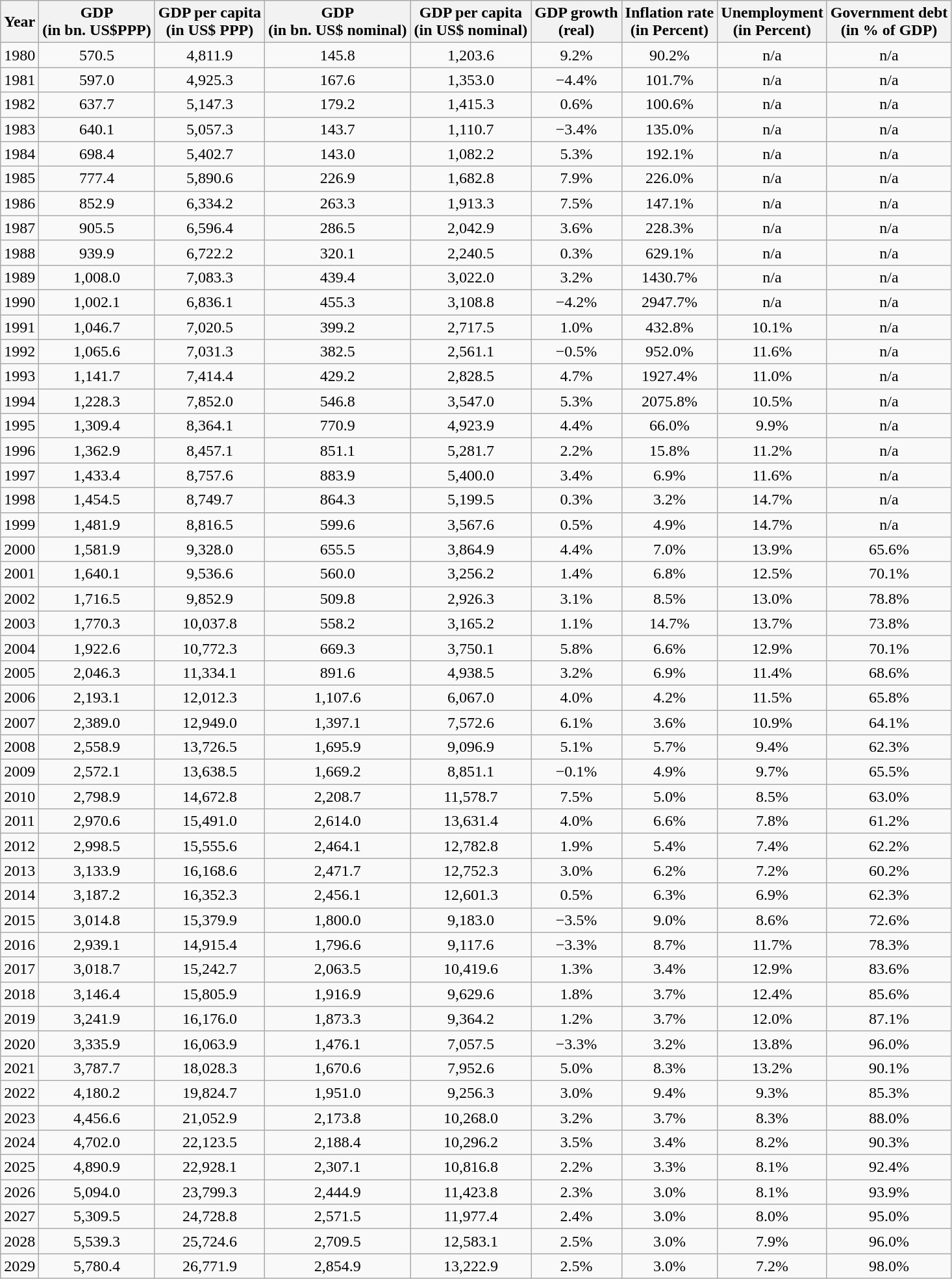<table class="wikitable sortable sticky-header" style="text-align:center;">
<tr>
<th>Year</th>
<th>GDP<br>(in bn. US$PPP)</th>
<th>GDP per capita<br>(in US$ PPP)</th>
<th>GDP<br>(in bn. US$ nominal)</th>
<th>GDP per capita<br>(in US$ nominal)</th>
<th>GDP growth<br>(real)</th>
<th>Inflation rate<br>(in Percent)</th>
<th>Unemployment<br>(in Percent)</th>
<th>Government debt<br>(in % of GDP)</th>
</tr>
<tr>
<td>1980</td>
<td>570.5</td>
<td>4,811.9</td>
<td>145.8</td>
<td>1,203.6</td>
<td>9.2%</td>
<td>90.2%</td>
<td>n/a</td>
<td>n/a</td>
</tr>
<tr>
<td>1981</td>
<td>597.0</td>
<td>4,925.3</td>
<td>167.6</td>
<td>1,353.0</td>
<td>−4.4%</td>
<td>101.7%</td>
<td>n/a</td>
<td>n/a</td>
</tr>
<tr>
<td>1982</td>
<td>637.7</td>
<td>5,147.3</td>
<td>179.2</td>
<td>1,415.3</td>
<td>0.6%</td>
<td>100.6%</td>
<td>n/a</td>
<td>n/a</td>
</tr>
<tr>
<td>1983</td>
<td>640.1</td>
<td>5,057.3</td>
<td>143.7</td>
<td>1,110.7</td>
<td>−3.4%</td>
<td>135.0%</td>
<td>n/a</td>
<td>n/a</td>
</tr>
<tr>
<td>1984</td>
<td>698.4</td>
<td>5,402.7</td>
<td>143.0</td>
<td>1,082.2</td>
<td>5.3%</td>
<td>192.1%</td>
<td>n/a</td>
<td>n/a</td>
</tr>
<tr>
<td>1985</td>
<td>777.4</td>
<td>5,890.6</td>
<td>226.9</td>
<td>1,682.8</td>
<td>7.9%</td>
<td>226.0%</td>
<td>n/a</td>
<td>n/a</td>
</tr>
<tr>
<td>1986</td>
<td>852.9</td>
<td>6,334.2</td>
<td>263.3</td>
<td>1,913.3</td>
<td>7.5%</td>
<td>147.1%</td>
<td>n/a</td>
<td>n/a</td>
</tr>
<tr>
<td>1987</td>
<td>905.5</td>
<td>6,596.4</td>
<td>286.5</td>
<td>2,042.9</td>
<td>3.6%</td>
<td>228.3%</td>
<td>n/a</td>
<td>n/a</td>
</tr>
<tr>
<td>1988</td>
<td>939.9</td>
<td>6,722.2</td>
<td>320.1</td>
<td>2,240.5</td>
<td>0.3%</td>
<td>629.1%</td>
<td>n/a</td>
<td>n/a</td>
</tr>
<tr>
<td>1989</td>
<td>1,008.0</td>
<td>7,083.3</td>
<td>439.4</td>
<td>3,022.0</td>
<td>3.2%</td>
<td>1430.7%</td>
<td>n/a</td>
<td>n/a</td>
</tr>
<tr>
<td>1990</td>
<td>1,002.1</td>
<td>6,836.1</td>
<td>455.3</td>
<td>3,108.8</td>
<td>−4.2%</td>
<td>2947.7%</td>
<td>n/a</td>
<td>n/a</td>
</tr>
<tr>
<td>1991</td>
<td>1,046.7</td>
<td>7,020.5</td>
<td>399.2</td>
<td>2,717.5</td>
<td>1.0%</td>
<td>432.8%</td>
<td>10.1%</td>
<td>n/a</td>
</tr>
<tr>
<td>1992</td>
<td>1,065.6</td>
<td>7,031.3</td>
<td>382.5</td>
<td>2,561.1</td>
<td>−0.5%</td>
<td>952.0%</td>
<td>11.6%</td>
<td>n/a</td>
</tr>
<tr>
<td>1993</td>
<td>1,141.7</td>
<td>7,414.4</td>
<td>429.2</td>
<td>2,828.5</td>
<td>4.7%</td>
<td>1927.4%</td>
<td>11.0%</td>
<td>n/a</td>
</tr>
<tr>
<td>1994</td>
<td>1,228.3</td>
<td>7,852.0</td>
<td>546.8</td>
<td>3,547.0</td>
<td>5.3%</td>
<td>2075.8%</td>
<td>10.5%</td>
<td>n/a</td>
</tr>
<tr>
<td>1995</td>
<td>1,309.4</td>
<td>8,364.1</td>
<td>770.9</td>
<td>4,923.9</td>
<td>4.4%</td>
<td>66.0%</td>
<td>9.9%</td>
<td>n/a</td>
</tr>
<tr>
<td>1996</td>
<td>1,362.9</td>
<td>8,457.1</td>
<td>851.1</td>
<td>5,281.7</td>
<td>2.2%</td>
<td>15.8%</td>
<td>11.2%</td>
<td>n/a</td>
</tr>
<tr>
<td>1997</td>
<td>1,433.4</td>
<td>8,757.6</td>
<td>883.9</td>
<td>5,400.0</td>
<td>3.4%</td>
<td>6.9%</td>
<td>11.6%</td>
<td>n/a</td>
</tr>
<tr>
<td>1998</td>
<td>1,454.5</td>
<td>8,749.7</td>
<td>864.3</td>
<td>5,199.5</td>
<td>0.3%</td>
<td>3.2%</td>
<td>14.7%</td>
<td>n/a</td>
</tr>
<tr>
<td>1999</td>
<td>1,481.9</td>
<td>8,816.5</td>
<td>599.6</td>
<td>3,567.6</td>
<td>0.5%</td>
<td>4.9%</td>
<td>14.7%</td>
<td>n/a</td>
</tr>
<tr>
<td>2000</td>
<td>1,581.9</td>
<td>9,328.0</td>
<td>655.5</td>
<td>3,864.9</td>
<td>4.4%</td>
<td>7.0%</td>
<td>13.9%</td>
<td>65.6%</td>
</tr>
<tr>
<td>2001</td>
<td>1,640.1</td>
<td>9,536.6</td>
<td>560.0</td>
<td>3,256.2</td>
<td>1.4%</td>
<td>6.8%</td>
<td>12.5%</td>
<td>70.1%</td>
</tr>
<tr>
<td>2002</td>
<td>1,716.5</td>
<td>9,852.9</td>
<td>509.8</td>
<td>2,926.3</td>
<td>3.1%</td>
<td>8.5%</td>
<td>13.0%</td>
<td>78.8%</td>
</tr>
<tr>
<td>2003</td>
<td>1,770.3</td>
<td>10,037.8</td>
<td>558.2</td>
<td>3,165.2</td>
<td>1.1%</td>
<td>14.7%</td>
<td>13.7%</td>
<td>73.8%</td>
</tr>
<tr>
<td>2004</td>
<td>1,922.6</td>
<td>10,772.3</td>
<td>669.3</td>
<td>3,750.1</td>
<td>5.8%</td>
<td>6.6%</td>
<td>12.9%</td>
<td>70.1%</td>
</tr>
<tr>
<td>2005</td>
<td>2,046.3</td>
<td>11,334.1</td>
<td>891.6</td>
<td>4,938.5</td>
<td>3.2%</td>
<td>6.9%</td>
<td>11.4%</td>
<td>68.6%</td>
</tr>
<tr>
<td>2006</td>
<td>2,193.1</td>
<td>12,012.3</td>
<td>1,107.6</td>
<td>6,067.0</td>
<td>4.0%</td>
<td>4.2%</td>
<td>11.5%</td>
<td>65.8%</td>
</tr>
<tr>
<td>2007</td>
<td>2,389.0</td>
<td>12,949.0</td>
<td>1,397.1</td>
<td>7,572.6</td>
<td>6.1%</td>
<td>3.6%</td>
<td>10.9%</td>
<td>64.1%</td>
</tr>
<tr>
<td>2008</td>
<td>2,558.9</td>
<td>13,726.5</td>
<td>1,695.9</td>
<td>9,096.9</td>
<td>5.1%</td>
<td>5.7%</td>
<td>9.4%</td>
<td>62.3%</td>
</tr>
<tr>
<td>2009</td>
<td>2,572.1</td>
<td>13,638.5</td>
<td>1,669.2</td>
<td>8,851.1</td>
<td>−0.1%</td>
<td>4.9%</td>
<td>9.7%</td>
<td>65.5%</td>
</tr>
<tr>
<td>2010</td>
<td>2,798.9</td>
<td>14,672.8</td>
<td>2,208.7</td>
<td>11,578.7</td>
<td>7.5%</td>
<td>5.0%</td>
<td>8.5%</td>
<td>63.0%</td>
</tr>
<tr>
<td>2011</td>
<td>2,970.6</td>
<td>15,491.0</td>
<td>2,614.0</td>
<td>13,631.4</td>
<td>4.0%</td>
<td>6.6%</td>
<td>7.8%</td>
<td>61.2%</td>
</tr>
<tr>
<td>2012</td>
<td>2,998.5</td>
<td>15,555.6</td>
<td>2,464.1</td>
<td>12,782.8</td>
<td>1.9%</td>
<td>5.4%</td>
<td>7.4%</td>
<td>62.2%</td>
</tr>
<tr>
<td>2013</td>
<td>3,133.9</td>
<td>16,168.6</td>
<td>2,471.7</td>
<td>12,752.3</td>
<td>3.0%</td>
<td>6.2%</td>
<td>7.2%</td>
<td>60.2%</td>
</tr>
<tr>
<td>2014</td>
<td>3,187.2</td>
<td>16,352.3</td>
<td>2,456.1</td>
<td>12,601.3</td>
<td>0.5%</td>
<td>6.3%</td>
<td>6.9%</td>
<td>62.3%</td>
</tr>
<tr>
<td>2015</td>
<td>3,014.8</td>
<td>15,379.9</td>
<td>1,800.0</td>
<td>9,183.0</td>
<td>−3.5%</td>
<td>9.0%</td>
<td>8.6%</td>
<td>72.6%</td>
</tr>
<tr>
<td>2016</td>
<td>2,939.1</td>
<td>14,915.4</td>
<td>1,796.6</td>
<td>9,117.6</td>
<td>−3.3%</td>
<td>8.7%</td>
<td>11.7%</td>
<td>78.3%</td>
</tr>
<tr>
<td>2017</td>
<td>3,018.7</td>
<td>15,242.7</td>
<td>2,063.5</td>
<td>10,419.6</td>
<td>1.3%</td>
<td>3.4%</td>
<td>12.9%</td>
<td>83.6%</td>
</tr>
<tr>
<td>2018</td>
<td>3,146.4</td>
<td>15,805.9</td>
<td>1,916.9</td>
<td>9,629.6</td>
<td>1.8%</td>
<td>3.7%</td>
<td>12.4%</td>
<td>85.6%</td>
</tr>
<tr>
<td>2019</td>
<td>3,241.9</td>
<td>16,176.0</td>
<td>1,873.3</td>
<td>9,364.2</td>
<td>1.2%</td>
<td>3.7%</td>
<td>12.0%</td>
<td>87.1%</td>
</tr>
<tr>
<td>2020</td>
<td>3,335.9</td>
<td>16,063.9</td>
<td>1,476.1</td>
<td>7,057.5</td>
<td>−3.3%</td>
<td>3.2%</td>
<td>13.8%</td>
<td>96.0%</td>
</tr>
<tr>
<td>2021</td>
<td>3,787.7</td>
<td>18,028.3</td>
<td>1,670.6</td>
<td>7,952.6</td>
<td>5.0%</td>
<td>8.3%</td>
<td>13.2%</td>
<td>90.1%</td>
</tr>
<tr>
<td>2022</td>
<td>4,180.2</td>
<td>19,824.7</td>
<td>1,951.0</td>
<td>9,256.3</td>
<td>3.0%</td>
<td>9.4%</td>
<td>9.3%</td>
<td>85.3%</td>
</tr>
<tr>
<td>2023</td>
<td>4,456.6</td>
<td>21,052.9</td>
<td>2,173.8</td>
<td>10,268.0</td>
<td>3.2%</td>
<td>3.7%</td>
<td>8.3%</td>
<td>88.0%</td>
</tr>
<tr>
<td>2024</td>
<td>4,702.0</td>
<td>22,123.5</td>
<td>2,188.4</td>
<td>10,296.2</td>
<td>3.5%</td>
<td>3.4%</td>
<td>8.2%</td>
<td>90.3%</td>
</tr>
<tr>
<td>2025</td>
<td>4,890.9</td>
<td>22,928.1</td>
<td>2,307.1</td>
<td>10,816.8</td>
<td>2.2%</td>
<td>3.3%</td>
<td>8.1%</td>
<td>92.4%</td>
</tr>
<tr>
<td>2026</td>
<td>5,094.0</td>
<td>23,799.3</td>
<td>2,444.9</td>
<td>11,423.8</td>
<td>2.3%</td>
<td>3.0%</td>
<td>8.1%</td>
<td>93.9%</td>
</tr>
<tr>
<td>2027</td>
<td>5,309.5</td>
<td>24,728.8</td>
<td>2,571.5</td>
<td>11,977.4</td>
<td>2.4%</td>
<td>3.0%</td>
<td>8.0%</td>
<td>95.0%</td>
</tr>
<tr>
<td>2028</td>
<td>5,539.3</td>
<td>25,724.6</td>
<td>2,709.5</td>
<td>12,583.1</td>
<td>2.5%</td>
<td>3.0%</td>
<td>7.9%</td>
<td>96.0%</td>
</tr>
<tr>
<td>2029</td>
<td>5,780.4</td>
<td>26,771.9</td>
<td>2,854.9</td>
<td>13,222.9</td>
<td>2.5%</td>
<td>3.0%</td>
<td>7.2%</td>
<td>98.0%</td>
</tr>
</table>
